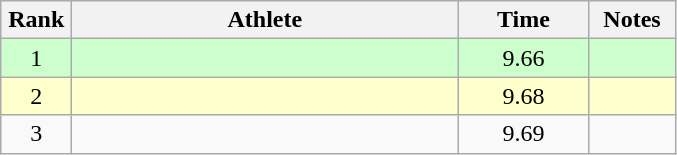<table class=wikitable style="text-align:center">
<tr>
<th width=40>Rank</th>
<th width=250>Athlete</th>
<th width=80>Time</th>
<th width=50>Notes</th>
</tr>
<tr bgcolor="ccffcc">
<td>1</td>
<td align=left></td>
<td>9.66</td>
<td></td>
</tr>
<tr bgcolor="ffffcc">
<td>2</td>
<td align=left></td>
<td>9.68</td>
<td></td>
</tr>
<tr>
<td>3</td>
<td align=left></td>
<td>9.69</td>
<td></td>
</tr>
</table>
